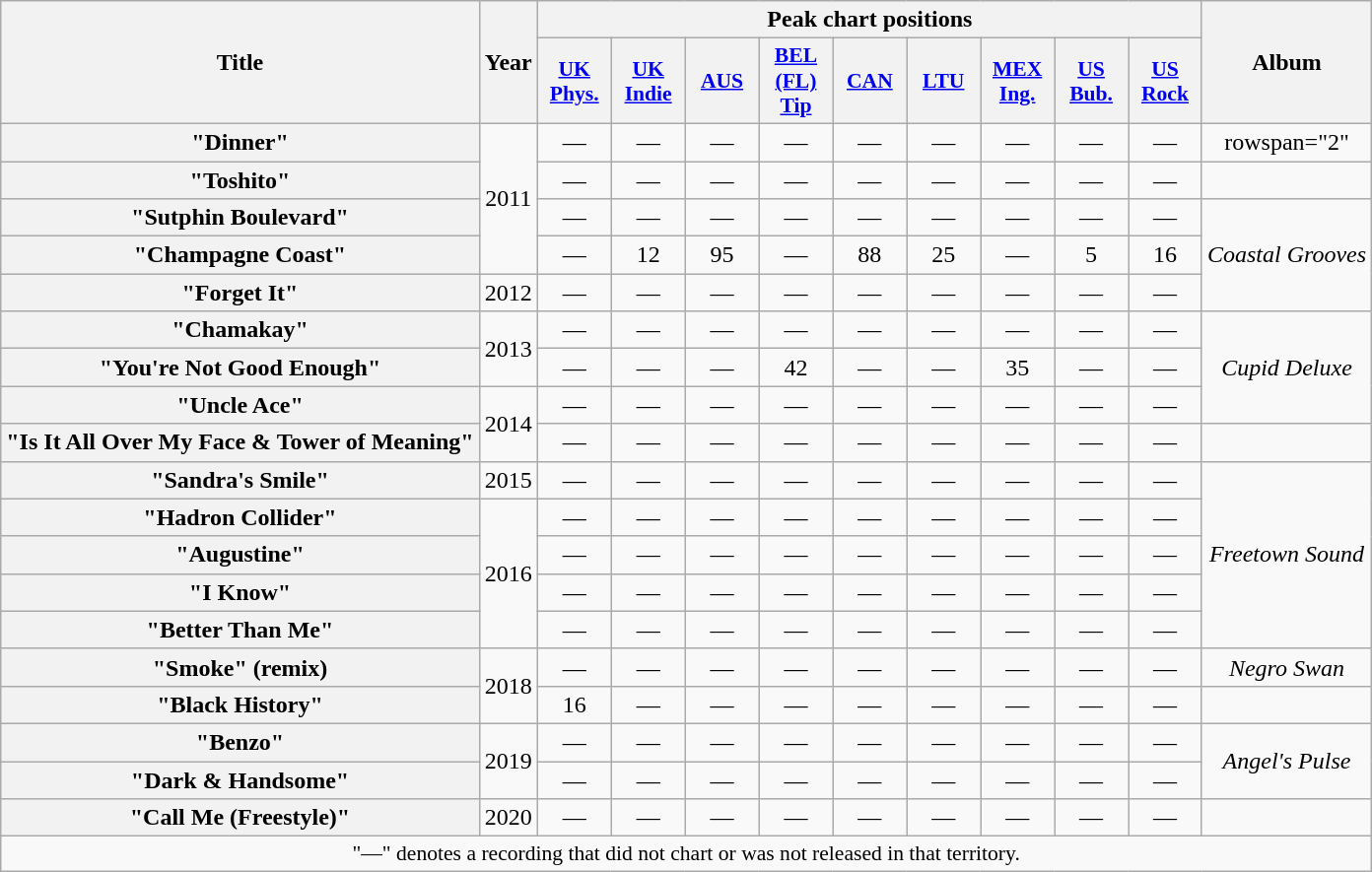<table class="wikitable plainrowheaders" style="text-align:center">
<tr>
<th scope="col" rowspan="2">Title</th>
<th scope="col" rowspan="2">Year</th>
<th scope="col" colspan="9">Peak chart positions</th>
<th scope="col" rowspan="2">Album</th>
</tr>
<tr>
<th scope="col" style="width:3em;font-size:90%"><a href='#'>UK<br>Phys.</a><br></th>
<th scope="col" style="width:3em;font-size:90%"><a href='#'>UK<br>Indie</a><br></th>
<th scope="col" style="width:3em;font-size:90%"><a href='#'>AUS</a><br></th>
<th scope="col" style="width:3em;font-size:90%"><a href='#'>BEL<br>(FL)<br>Tip</a><br></th>
<th scope="col" style="width:3em;font-size:90%"><a href='#'>CAN</a><br></th>
<th scope="col" style="width:3em;font-size:90%"><a href='#'>LTU</a><br></th>
<th scope="col" style="width:3em;font-size:90%"><a href='#'>MEX<br>Ing.</a><br></th>
<th scope="col" style="width:3em;font-size:90%"><a href='#'>US<br>Bub.</a><br></th>
<th scope="col" style="width:3em;font-size:90%"><a href='#'>US<br>Rock</a><br></th>
</tr>
<tr>
<th scope="row">"Dinner"</th>
<td rowspan="4">2011</td>
<td>—</td>
<td>—</td>
<td>—</td>
<td>—</td>
<td>—</td>
<td>—</td>
<td>—</td>
<td>—</td>
<td>—</td>
<td>rowspan="2" </td>
</tr>
<tr>
<th scope="row">"Toshito"</th>
<td>—</td>
<td>—</td>
<td>—</td>
<td>—</td>
<td>—</td>
<td>—</td>
<td>—</td>
<td>—</td>
<td>—</td>
</tr>
<tr>
<th scope="row">"Sutphin Boulevard"</th>
<td>—</td>
<td>—</td>
<td>—</td>
<td>—</td>
<td>—</td>
<td>—</td>
<td>—</td>
<td>—</td>
<td>—</td>
<td rowspan="3"><em>Coastal Grooves</em></td>
</tr>
<tr>
<th scope="row">"Champagne Coast"</th>
<td>—</td>
<td>12</td>
<td>95</td>
<td>—</td>
<td>88</td>
<td>25</td>
<td>—</td>
<td>5</td>
<td>16</td>
</tr>
<tr>
<th scope="row">"Forget It"</th>
<td>2012</td>
<td>—</td>
<td>—</td>
<td>—</td>
<td>—</td>
<td>—</td>
<td>—</td>
<td>—</td>
<td>—</td>
<td>—</td>
</tr>
<tr>
<th scope="row">"Chamakay"</th>
<td rowspan="2">2013</td>
<td>—</td>
<td>—</td>
<td>—</td>
<td>—</td>
<td>—</td>
<td>—</td>
<td>—</td>
<td>—</td>
<td>—</td>
<td rowspan="3"><em>Cupid Deluxe</em></td>
</tr>
<tr>
<th scope="row">"You're Not Good Enough"</th>
<td>—</td>
<td>—</td>
<td>—</td>
<td>42</td>
<td>—</td>
<td>—</td>
<td>35</td>
<td>—</td>
<td>—</td>
</tr>
<tr>
<th scope="row">"Uncle Ace"</th>
<td rowspan="2">2014</td>
<td>—</td>
<td>—</td>
<td>—</td>
<td>—</td>
<td>—</td>
<td>—</td>
<td>—</td>
<td>—</td>
<td>—</td>
</tr>
<tr>
<th scope="row">"Is It All Over My Face & Tower of Meaning"</th>
<td>—</td>
<td>—</td>
<td>—</td>
<td>—</td>
<td>—</td>
<td>—</td>
<td>—</td>
<td>—</td>
<td>—</td>
<td></td>
</tr>
<tr>
<th scope="row">"Sandra's Smile"</th>
<td>2015</td>
<td>—</td>
<td>—</td>
<td>—</td>
<td>—</td>
<td>—</td>
<td>—</td>
<td>—</td>
<td>—</td>
<td>—</td>
<td rowspan="5"><em>Freetown Sound</em></td>
</tr>
<tr>
<th scope="row">"Hadron Collider"<br></th>
<td rowspan="4">2016</td>
<td>—</td>
<td>—</td>
<td>—</td>
<td>—</td>
<td>—</td>
<td>—</td>
<td>—</td>
<td>—</td>
<td>—</td>
</tr>
<tr>
<th scope="row">"Augustine"</th>
<td>—</td>
<td>—</td>
<td>—</td>
<td>—</td>
<td>—</td>
<td>—</td>
<td>—</td>
<td>—</td>
<td>—</td>
</tr>
<tr>
<th scope="row">"I Know"</th>
<td>—</td>
<td>—</td>
<td>—</td>
<td>—</td>
<td>—</td>
<td>—</td>
<td>—</td>
<td>—</td>
<td>—</td>
</tr>
<tr>
<th scope="row">"Better Than Me"</th>
<td>—</td>
<td>—</td>
<td>—</td>
<td>—</td>
<td>—</td>
<td>—</td>
<td>—</td>
<td>—</td>
<td>—</td>
</tr>
<tr>
<th scope="row">"Smoke" (remix)<br></th>
<td rowspan="2">2018</td>
<td>—</td>
<td>—</td>
<td>—</td>
<td>—</td>
<td>—</td>
<td>—</td>
<td>—</td>
<td>—</td>
<td>—</td>
<td><em>Negro Swan</em></td>
</tr>
<tr>
<th scope="row">"Black History"</th>
<td>16</td>
<td>—</td>
<td>—</td>
<td>—</td>
<td>—</td>
<td>—</td>
<td>—</td>
<td>—</td>
<td>—</td>
<td></td>
</tr>
<tr>
<th scope="row">"Benzo"</th>
<td rowspan="2">2019</td>
<td>—</td>
<td>—</td>
<td>—</td>
<td>—</td>
<td>—</td>
<td>—</td>
<td>—</td>
<td>—</td>
<td>—</td>
<td rowspan="2"><em>Angel's Pulse</em></td>
</tr>
<tr>
<th scope="row">"Dark & Handsome"<br></th>
<td>—</td>
<td>—</td>
<td>—</td>
<td>—</td>
<td>—</td>
<td>—</td>
<td>—</td>
<td>—</td>
<td>—</td>
</tr>
<tr>
<th scope="row">"Call Me (Freestyle)"<br></th>
<td>2020</td>
<td>—</td>
<td>—</td>
<td>—</td>
<td>—</td>
<td>—</td>
<td>—</td>
<td>—</td>
<td>—</td>
<td>—</td>
<td></td>
</tr>
<tr>
<td colspan="16" style="font-size:90%">"—" denotes a recording that did not chart or was not released in that territory.</td>
</tr>
</table>
